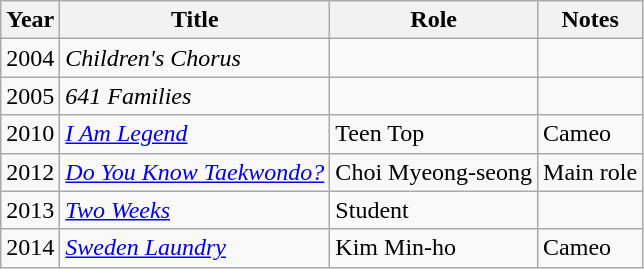<table class="wikitable">
<tr>
<th>Year</th>
<th>Title</th>
<th>Role</th>
<th>Notes</th>
</tr>
<tr>
<td>2004</td>
<td><em>Children's Chorus</em></td>
<td></td>
<td></td>
</tr>
<tr>
<td>2005</td>
<td><em>641 Families</em></td>
<td></td>
<td></td>
</tr>
<tr>
<td>2010</td>
<td><em><a href='#'>I Am Legend</a></em></td>
<td>Teen Top</td>
<td>Cameo</td>
</tr>
<tr>
<td>2012</td>
<td><em><a href='#'>Do You Know Taekwondo?</a></em></td>
<td>Choi Myeong-seong</td>
<td>Main role</td>
</tr>
<tr>
<td>2013</td>
<td><em><a href='#'>Two Weeks</a></em></td>
<td>Student</td>
<td></td>
</tr>
<tr>
<td>2014</td>
<td><em><a href='#'>Sweden Laundry</a></em></td>
<td>Kim Min-ho</td>
<td>Cameo</td>
</tr>
</table>
